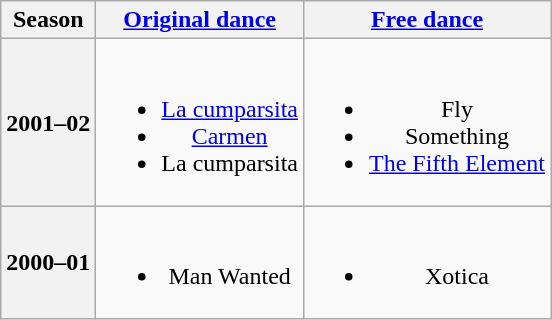<table class=wikitable style=text-align:center>
<tr>
<th>Season</th>
<th><a href='#'>Original dance</a></th>
<th><a href='#'>Free dance</a></th>
</tr>
<tr>
<th>2001–02 <br> </th>
<td><br><ul><li> <a href='#'>La cumparsita</a> <br></li><li><a href='#'>Carmen</a> <br></li><li> La cumparsita <br></li></ul></td>
<td><br><ul><li>Fly <br></li><li>Something <br></li><li><a href='#'>The Fifth Element</a> <br></li></ul></td>
</tr>
<tr>
<th>2000–01 <br> </th>
<td><br><ul><li>Man Wanted</li></ul></td>
<td><br><ul><li>Xotica <br></li></ul></td>
</tr>
</table>
